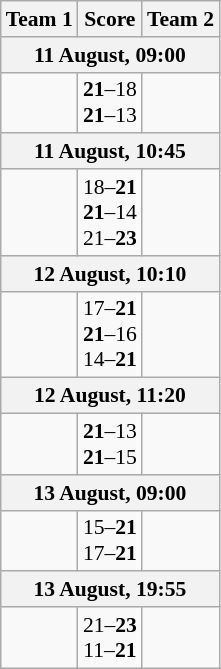<table class="wikitable" style="text-align: center; font-size:90% ">
<tr>
<th align="right">Team 1</th>
<th>Score</th>
<th align="left">Team 2</th>
</tr>
<tr>
<th colspan=3>11 August, 09:00</th>
</tr>
<tr>
<td align=right><strong></strong></td>
<td align=center><strong>21</strong>–18<br><strong>21</strong>–13</td>
<td align=left></td>
</tr>
<tr>
<th colspan=3>11 August, 10:45</th>
</tr>
<tr>
<td align=right></td>
<td align=center>18–<strong>21</strong><br><strong>21</strong>–14<br>21–<strong>23</strong></td>
<td align=left><strong></strong></td>
</tr>
<tr>
<th colspan=3>12 August, 10:10</th>
</tr>
<tr>
<td align=right></td>
<td align=center>17–<strong>21</strong><br><strong>21</strong>–16<br>14–<strong>21</strong></td>
<td align=left><strong></strong></td>
</tr>
<tr>
<th colspan=3>12 August, 11:20</th>
</tr>
<tr>
<td align=right><strong></strong></td>
<td align=center><strong>21</strong>–13<br><strong>21</strong>–15</td>
<td align=left></td>
</tr>
<tr>
<th colspan=3>13 August, 09:00</th>
</tr>
<tr>
<td align=right></td>
<td align=center>15–<strong>21</strong><br>17–<strong>21</strong></td>
<td align=left><strong></strong></td>
</tr>
<tr>
<th colspan=3>13 August, 19:55</th>
</tr>
<tr>
<td align=right></td>
<td align=center>21–<strong>23</strong><br>11–<strong>21</strong></td>
<td align=left><strong></strong></td>
</tr>
</table>
